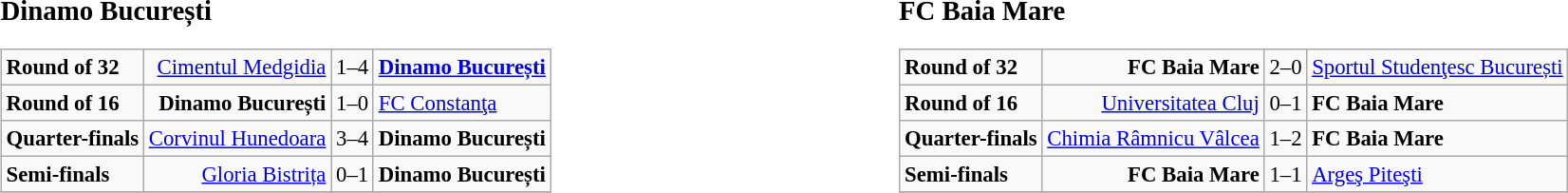<table width=100%>
<tr>
<td width=50% valign=top><br><big><strong>Dinamo București</strong></big><table class="wikitable" style="font-size: 95%;">
<tr>
<td><strong>Round of 32</strong></td>
<td align=right><a href='#'>Cimentul Medgidia</a></td>
<td align="center">1–4</td>
<td><strong><a href='#'>Dinamo București</a></strong></td>
</tr>
<tr>
<td><strong>Round of 16</strong></td>
<td align=right><strong>Dinamo București</strong></td>
<td align="center">1–0</td>
<td><a href='#'>FC Constanţa</a></td>
</tr>
<tr>
<td><strong>Quarter-finals</strong></td>
<td align=right><a href='#'>Corvinul Hunedoara</a></td>
<td align="center">3–4</td>
<td><strong>Dinamo București</strong></td>
</tr>
<tr>
<td><strong>Semi-finals</strong></td>
<td align=right><a href='#'>Gloria Bistrița</a></td>
<td align="center">0–1</td>
<td><strong>Dinamo București</strong></td>
</tr>
<tr>
</tr>
</table>
</td>
<td width=50% valign=top><br><big><strong>FC Baia Mare</strong></big><table class="wikitable" style="font-size: 95%;">
<tr>
<td><strong>Round of 32</strong></td>
<td align=right><strong>FC Baia Mare</strong></td>
<td align="center">2–0</td>
<td><a href='#'>Sportul Studenţesc București</a></td>
</tr>
<tr>
<td><strong>Round of 16</strong></td>
<td align=right><a href='#'>Universitatea Cluj</a></td>
<td align="center">0–1 </td>
<td><strong>FC Baia Mare</strong></td>
</tr>
<tr>
<td><strong>Quarter-finals</strong></td>
<td align=right><a href='#'>Chimia Râmnicu Vâlcea</a></td>
<td align="center">1–2</td>
<td><strong>FC Baia Mare</strong></td>
</tr>
<tr>
<td><strong>Semi-finals</strong></td>
<td align=right><strong>FC Baia Mare</strong></td>
<td align="center">1–1 </td>
<td><a href='#'>Argeş Piteşti</a></td>
</tr>
<tr valign=top>
</tr>
</table>
</td>
</tr>
</table>
